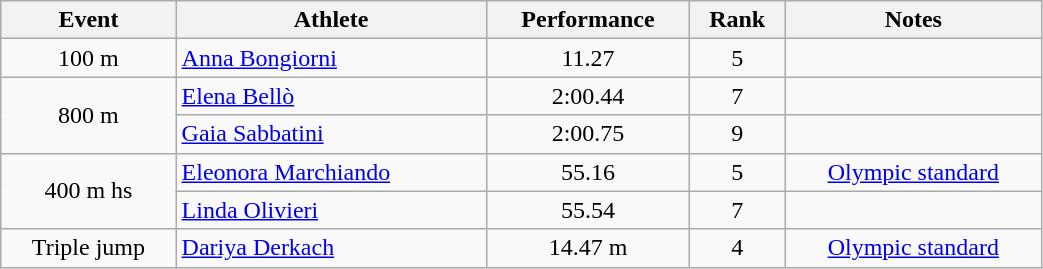<table class="wikitable" width=55% style="font-size:100%; text-align:center;">
<tr>
<th>Event</th>
<th>Athlete</th>
<th>Performance</th>
<th>Rank</th>
<th>Notes</th>
</tr>
<tr>
<td>100 m</td>
<td align=left><a href='#'>Anna Bongiorni</a></td>
<td>11.27</td>
<td>5</td>
<td></td>
</tr>
<tr>
<td rowspan=2>800 m</td>
<td align=left><a href='#'>Elena Bellò</a></td>
<td>2:00.44</td>
<td>7</td>
<td></td>
</tr>
<tr>
<td align=left><a href='#'>Gaia Sabbatini</a></td>
<td>2:00.75</td>
<td>9</td>
<td></td>
</tr>
<tr>
<td rowspan=2>400 m hs</td>
<td align=left><a href='#'>Eleonora Marchiando</a></td>
<td>55.16</td>
<td>5</td>
<td><a href='#'>Olympic standard</a></td>
</tr>
<tr>
<td align=left><a href='#'>Linda Olivieri</a></td>
<td>55.54</td>
<td>7</td>
<td></td>
</tr>
<tr>
<td>Triple jump</td>
<td align=left><a href='#'>Dariya Derkach</a></td>
<td>14.47 m</td>
<td>4</td>
<td><a href='#'>Olympic standard</a></td>
</tr>
</table>
